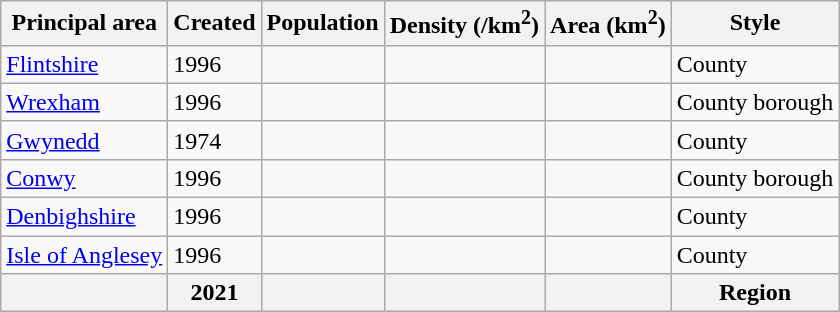<table class="wikitable sortable">
<tr>
<th>Principal area</th>
<th>Created</th>
<th>Population</th>
<th>Density (/km<sup>2</sup>)</th>
<th>Area (km<sup>2</sup>)</th>
<th>Style</th>
</tr>
<tr>
<td><a href='#'>Flintshire</a></td>
<td>1996</td>
<td align="center"></td>
<td align="center"></td>
<td align="center"></td>
<td>County</td>
</tr>
<tr>
<td><a href='#'>Wrexham</a></td>
<td>1996</td>
<td align="center"></td>
<td align="center"></td>
<td align="center"></td>
<td>County borough</td>
</tr>
<tr>
<td><a href='#'>Gwynedd</a></td>
<td>1974</td>
<td align="center"></td>
<td align="center"></td>
<td align="center"></td>
<td>County</td>
</tr>
<tr>
<td><a href='#'>Conwy</a></td>
<td>1996</td>
<td align="center"></td>
<td align="center"></td>
<td align="center"></td>
<td>County borough</td>
</tr>
<tr>
<td><a href='#'>Denbighshire</a></td>
<td>1996</td>
<td align="center"></td>
<td align="center"></td>
<td align="center"></td>
<td>County</td>
</tr>
<tr>
<td><a href='#'>Isle of Anglesey</a></td>
<td>1996</td>
<td align="center"></td>
<td align="center"></td>
<td align="center"></td>
<td>County</td>
</tr>
<tr>
<th></th>
<th>2021</th>
<th></th>
<th></th>
<th></th>
<th>Region</th>
</tr>
</table>
